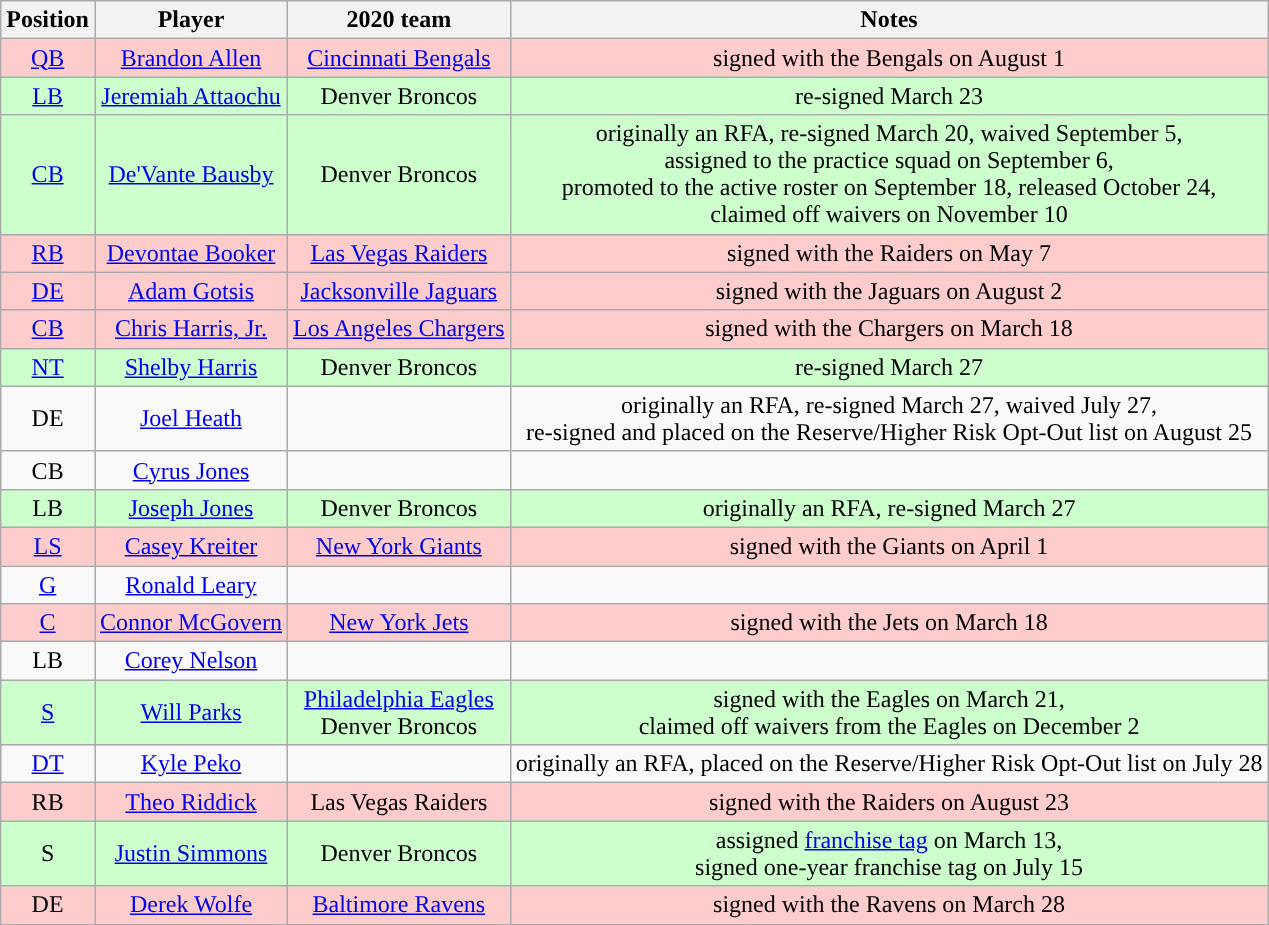<table class="wikitable" style="text-align:center">
<tr>
<th>Position</th>
<th>Player</th>
<th>2020 team</th>
<th>Notes</th>
</tr>
<tr style="background:#fcc">
<td><a href='#'>QB</a></td>
<td><a href='#'>Brandon Allen</a></td>
<td><a href='#'>Cincinnati Bengals</a></td>
<td>signed with the Bengals on August 1</td>
</tr>
<tr style="background:#cfc">
<td><a href='#'>LB</a></td>
<td><a href='#'>Jeremiah Attaochu</a></td>
<td>Denver Broncos</td>
<td>re-signed March 23</td>
</tr>
<tr style="background:#cfc">
<td><a href='#'>CB</a></td>
<td><a href='#'>De'Vante Bausby</a></td>
<td>Denver Broncos</td>
<td>originally an RFA, re-signed March 20, waived September 5,<br>assigned to the practice squad on September 6,<br>promoted to the active roster on September 18, released October 24,<br>claimed off waivers on November 10</td>
</tr>
<tr style="background:#fcc">
<td><a href='#'>RB</a></td>
<td><a href='#'>Devontae Booker</a></td>
<td><a href='#'>Las Vegas Raiders</a></td>
<td>signed with the Raiders on May 7</td>
</tr>
<tr style="background:#fcc">
<td><a href='#'>DE</a></td>
<td><a href='#'>Adam Gotsis</a></td>
<td><a href='#'>Jacksonville Jaguars</a></td>
<td>signed with the Jaguars on August 2</td>
</tr>
<tr style="background:#fcc">
<td><a href='#'>CB</a></td>
<td><a href='#'>Chris Harris, Jr.</a></td>
<td><a href='#'>Los Angeles Chargers</a></td>
<td>signed with the Chargers on March 18</td>
</tr>
<tr style="background:#cfc">
<td><a href='#'>NT</a></td>
<td><a href='#'>Shelby Harris</a></td>
<td>Denver Broncos</td>
<td>re-signed March 27</td>
</tr>
<tr>
<td>DE</td>
<td><a href='#'>Joel Heath</a></td>
<td></td>
<td>originally an RFA, re-signed March 27, waived July 27,<br>re-signed and placed on the Reserve/Higher Risk Opt-Out list on August 25</td>
</tr>
<tr style="background:#">
<td>CB</td>
<td><a href='#'>Cyrus Jones</a></td>
<td></td>
<td></td>
</tr>
<tr style="background:#cfc">
<td>LB</td>
<td><a href='#'>Joseph Jones</a></td>
<td>Denver Broncos</td>
<td>originally an RFA, re-signed March 27</td>
</tr>
<tr style="background:#fcc">
<td><a href='#'>LS</a></td>
<td><a href='#'>Casey Kreiter</a></td>
<td><a href='#'>New York Giants</a></td>
<td>signed with the Giants on April 1</td>
</tr>
<tr style="background:#">
<td><a href='#'>G</a></td>
<td><a href='#'>Ronald Leary</a></td>
<td></td>
<td></td>
</tr>
<tr style="background:#fcc">
<td><a href='#'>C</a></td>
<td><a href='#'>Connor McGovern</a></td>
<td><a href='#'>New York Jets</a></td>
<td>signed with the Jets on March 18</td>
</tr>
<tr style="background:#">
<td>LB</td>
<td><a href='#'>Corey Nelson</a></td>
<td></td>
<td></td>
</tr>
<tr style="background:#cfc">
<td><a href='#'>S</a></td>
<td><a href='#'>Will Parks</a></td>
<td><a href='#'>Philadelphia Eagles</a><br>Denver Broncos</td>
<td>signed with the Eagles on March 21,<br>claimed off waivers from the Eagles on December 2</td>
</tr>
<tr>
<td><a href='#'>DT</a></td>
<td><a href='#'>Kyle Peko</a></td>
<td></td>
<td>originally an RFA, placed on the Reserve/Higher Risk Opt-Out list on July 28</td>
</tr>
<tr style="background:#fcc">
<td>RB</td>
<td><a href='#'>Theo Riddick</a></td>
<td>Las Vegas Raiders</td>
<td>signed with the Raiders on August 23</td>
</tr>
<tr style="background:#cfc">
<td>S</td>
<td><a href='#'>Justin Simmons</a></td>
<td>Denver Broncos</td>
<td>assigned <a href='#'>franchise tag</a> on March 13,<br>signed one-year franchise tag on July 15</td>
</tr>
<tr style="background:#fcc">
<td>DE</td>
<td><a href='#'>Derek Wolfe</a></td>
<td><a href='#'>Baltimore Ravens</a></td>
<td>signed with the Ravens on March 28</td>
</tr>
</table>
